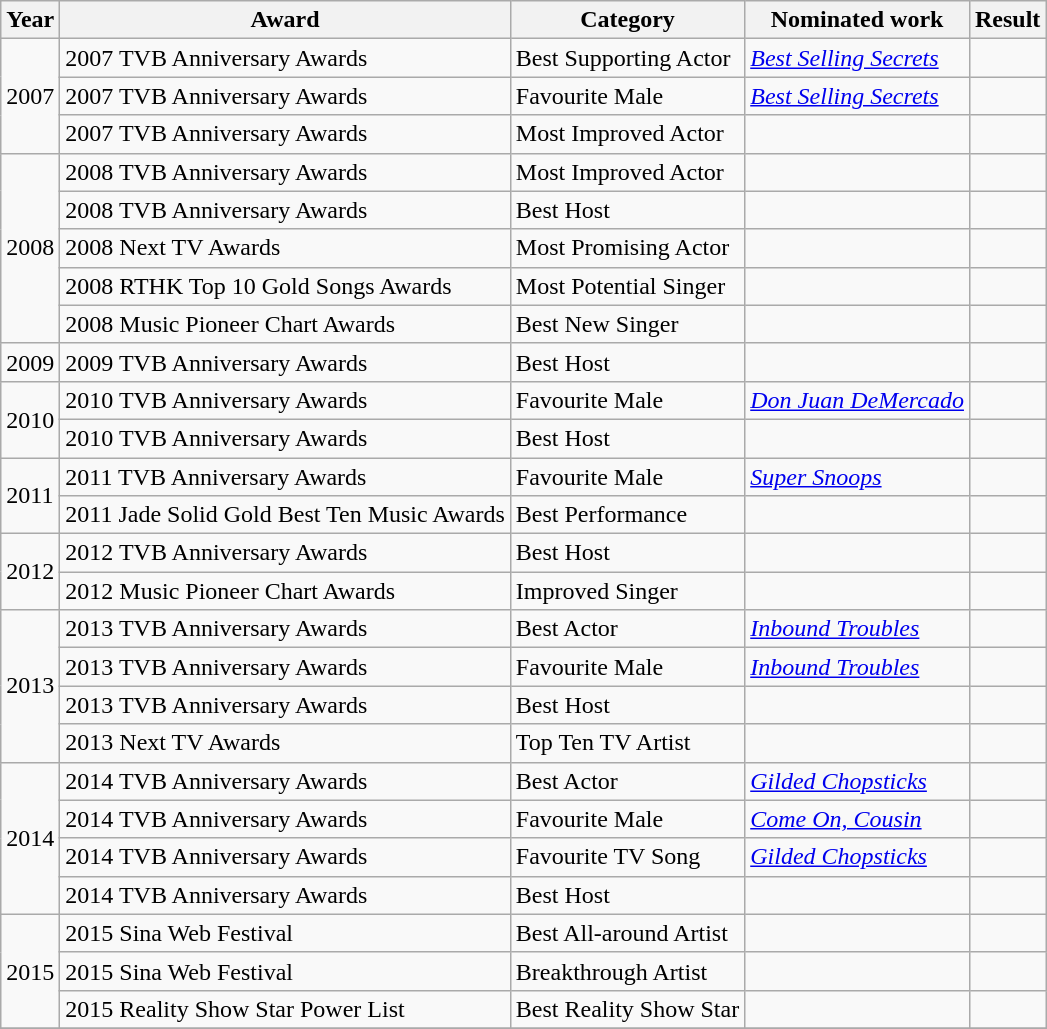<table class="wikitable">
<tr>
<th>Year</th>
<th>Award</th>
<th>Category</th>
<th>Nominated work</th>
<th>Result</th>
</tr>
<tr>
<td rowspan=3>2007</td>
<td>2007 TVB Anniversary Awards</td>
<td>Best Supporting Actor</td>
<td><em><a href='#'>Best Selling Secrets</a></em></td>
<td></td>
</tr>
<tr>
<td>2007 TVB Anniversary Awards</td>
<td>Favourite Male</td>
<td><em><a href='#'>Best Selling Secrets</a></em></td>
<td></td>
</tr>
<tr>
<td>2007 TVB Anniversary Awards</td>
<td>Most Improved Actor</td>
<td></td>
<td></td>
</tr>
<tr>
<td rowspan=5>2008</td>
<td>2008 TVB Anniversary Awards</td>
<td>Most Improved Actor</td>
<td></td>
<td></td>
</tr>
<tr>
<td>2008 TVB Anniversary Awards</td>
<td>Best Host</td>
<td></td>
<td></td>
</tr>
<tr>
<td>2008 Next TV Awards</td>
<td>Most Promising Actor</td>
<td></td>
<td></td>
</tr>
<tr>
<td>2008 RTHK Top 10 Gold Songs Awards</td>
<td>Most Potential Singer</td>
<td></td>
<td></td>
</tr>
<tr>
<td>2008 Music Pioneer Chart Awards</td>
<td>Best New Singer</td>
<td></td>
<td></td>
</tr>
<tr>
<td>2009</td>
<td>2009 TVB Anniversary Awards</td>
<td>Best Host</td>
<td></td>
<td></td>
</tr>
<tr>
<td rowspan=2>2010</td>
<td>2010 TVB Anniversary Awards</td>
<td>Favourite Male</td>
<td><em><a href='#'>Don Juan DeMercado</a></em></td>
<td></td>
</tr>
<tr>
<td>2010 TVB Anniversary Awards</td>
<td>Best Host</td>
<td></td>
<td></td>
</tr>
<tr>
<td rowspan=2>2011</td>
<td>2011 TVB Anniversary Awards</td>
<td>Favourite Male</td>
<td><em><a href='#'>Super Snoops</a></em></td>
<td></td>
</tr>
<tr>
<td>2011 Jade Solid Gold Best Ten Music Awards</td>
<td>Best Performance</td>
<td></td>
<td></td>
</tr>
<tr>
<td rowspan=2>2012</td>
<td>2012 TVB Anniversary Awards</td>
<td>Best Host</td>
<td></td>
<td></td>
</tr>
<tr>
<td>2012 Music Pioneer Chart Awards</td>
<td>Improved Singer</td>
<td></td>
<td></td>
</tr>
<tr>
<td rowspan=4>2013</td>
<td>2013 TVB Anniversary Awards</td>
<td>Best Actor</td>
<td><em><a href='#'>Inbound Troubles</a></em></td>
<td></td>
</tr>
<tr>
<td>2013 TVB Anniversary Awards</td>
<td>Favourite Male</td>
<td><em><a href='#'>Inbound Troubles</a></em></td>
<td></td>
</tr>
<tr>
<td>2013 TVB Anniversary Awards</td>
<td>Best Host</td>
<td></td>
<td></td>
</tr>
<tr>
<td>2013 Next TV Awards</td>
<td>Top Ten TV Artist</td>
<td></td>
<td></td>
</tr>
<tr>
<td rowspan=4>2014</td>
<td>2014 TVB Anniversary Awards</td>
<td>Best Actor</td>
<td><em><a href='#'>Gilded Chopsticks</a></em></td>
<td></td>
</tr>
<tr>
<td>2014 TVB Anniversary Awards</td>
<td>Favourite Male</td>
<td><em><a href='#'>Come On, Cousin</a></em></td>
<td></td>
</tr>
<tr>
<td>2014 TVB Anniversary Awards</td>
<td>Favourite TV Song</td>
<td><em><a href='#'>Gilded Chopsticks</a></em></td>
<td></td>
</tr>
<tr>
<td>2014 TVB Anniversary Awards</td>
<td>Best Host</td>
<td></td>
<td></td>
</tr>
<tr>
<td rowspan=3>2015</td>
<td>2015 Sina Web Festival</td>
<td>Best All-around Artist</td>
<td></td>
<td></td>
</tr>
<tr>
<td>2015 Sina Web Festival</td>
<td>Breakthrough Artist</td>
<td></td>
<td></td>
</tr>
<tr>
<td>2015 Reality Show Star Power List</td>
<td>Best Reality Show Star</td>
<td></td>
<td></td>
</tr>
<tr>
</tr>
</table>
